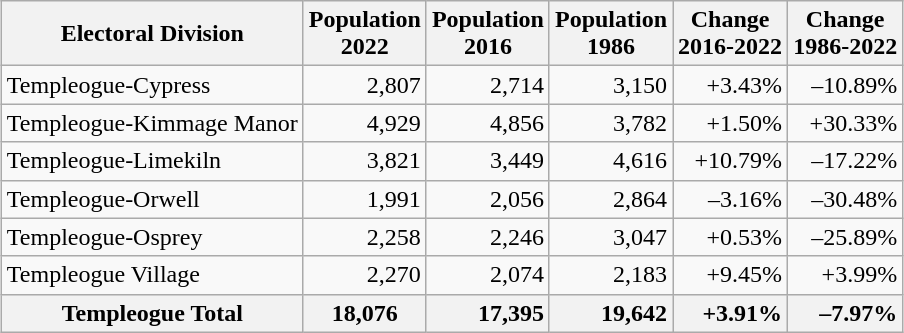<table class="wikitable" style="margin: 1em auto 1em auto;">
<tr>
<th>Electoral Division</th>
<th>Population<br>2022</th>
<th>Population<br>2016</th>
<th>Population<br>1986</th>
<th>Change<br>2016-2022</th>
<th>Change<br>1986-2022</th>
</tr>
<tr>
<td>Templeogue-Cypress</td>
<td align="right">2,807</td>
<td align="right">2,714</td>
<td align="right">3,150</td>
<td align="right">+3.43%</td>
<td align="right">–10.89%</td>
</tr>
<tr>
<td>Templeogue-Kimmage Manor</td>
<td align="right">4,929</td>
<td align="right">4,856</td>
<td align="right">3,782</td>
<td align="right">+1.50%</td>
<td align="right">+30.33%</td>
</tr>
<tr>
<td>Templeogue-Limekiln</td>
<td align="right">3,821</td>
<td align="right">3,449</td>
<td align="right">4,616</td>
<td align="right">+10.79%</td>
<td align="right">–17.22%</td>
</tr>
<tr>
<td>Templeogue-Orwell</td>
<td align="right">1,991</td>
<td align="right">2,056</td>
<td align="right">2,864</td>
<td align="right">–3.16%</td>
<td align="right">–30.48%</td>
</tr>
<tr>
<td>Templeogue-Osprey</td>
<td align="right">2,258</td>
<td align="right">2,246</td>
<td align="right">3,047</td>
<td align="right">+0.53%</td>
<td align="right">–25.89%</td>
</tr>
<tr>
<td>Templeogue Village</td>
<td align="right">2,270</td>
<td align="right">2,074</td>
<td align="right">2,183</td>
<td align="right">+9.45%</td>
<td align="right">+3.99%</td>
</tr>
<tr>
<th>Templeogue Total</th>
<th align="right">18,076</th>
<th style="text-align: right;">17,395</th>
<th style="text-align: right;">19,642</th>
<th style="text-align: right;">+3.91%</th>
<th style="text-align: right;">–7.97%</th>
</tr>
</table>
